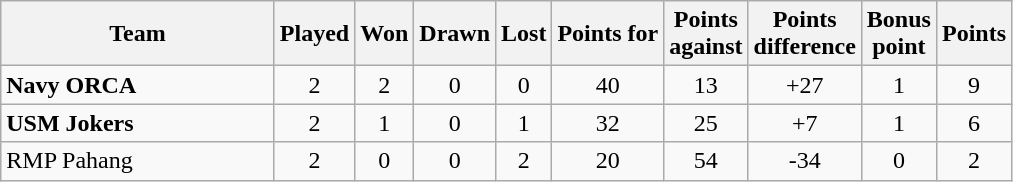<table class="wikitable" style="text-align:center">
<tr>
<th width=175>Team</th>
<th>Played</th>
<th>Won</th>
<th>Drawn</th>
<th>Lost</th>
<th>Points for</th>
<th>Points<br>against</th>
<th>Points<br>difference</th>
<th>Bonus<br>point</th>
<th>Points</th>
</tr>
<tr>
<td align="left"><strong>Navy ORCA</strong></td>
<td>2</td>
<td>2</td>
<td>0</td>
<td>0</td>
<td>40</td>
<td>13</td>
<td>+27</td>
<td>1</td>
<td>9</td>
</tr>
<tr>
<td align="left"><strong>USM Jokers</strong></td>
<td>2</td>
<td>1</td>
<td>0</td>
<td>1</td>
<td>32</td>
<td>25</td>
<td>+7</td>
<td>1</td>
<td>6</td>
</tr>
<tr>
<td align="left">RMP Pahang</td>
<td>2</td>
<td>0</td>
<td>0</td>
<td>2</td>
<td>20</td>
<td>54</td>
<td>-34</td>
<td>0</td>
<td>2</td>
</tr>
</table>
